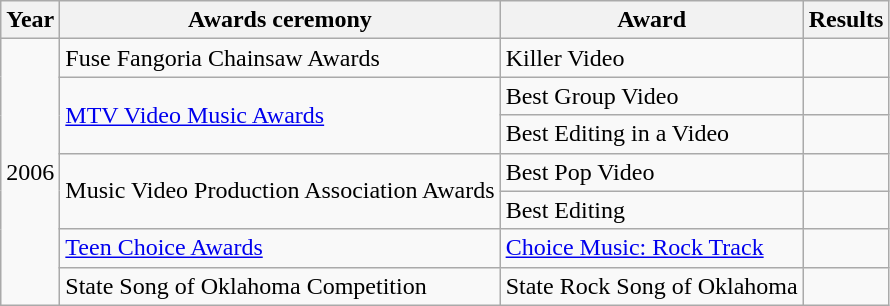<table class="wikitable">
<tr>
<th>Year</th>
<th>Awards ceremony</th>
<th>Award</th>
<th>Results</th>
</tr>
<tr>
<td rowspan="7" style="text-align:center;">2006</td>
<td>Fuse Fangoria Chainsaw Awards</td>
<td>Killer Video</td>
<td></td>
</tr>
<tr>
<td rowspan="2" style="text-align:left;"><a href='#'>MTV Video Music Awards</a></td>
<td>Best Group Video</td>
<td></td>
</tr>
<tr>
<td>Best Editing in a Video</td>
<td></td>
</tr>
<tr>
<td rowspan="2" style="text-align:left;">Music Video Production Association Awards</td>
<td>Best Pop Video</td>
<td></td>
</tr>
<tr>
<td>Best Editing</td>
<td></td>
</tr>
<tr>
<td><a href='#'>Teen Choice Awards</a></td>
<td><a href='#'>Choice Music: Rock Track</a></td>
<td></td>
</tr>
<tr>
<td>State Song of Oklahoma Competition</td>
<td>State Rock Song of Oklahoma</td>
<td></td>
</tr>
</table>
